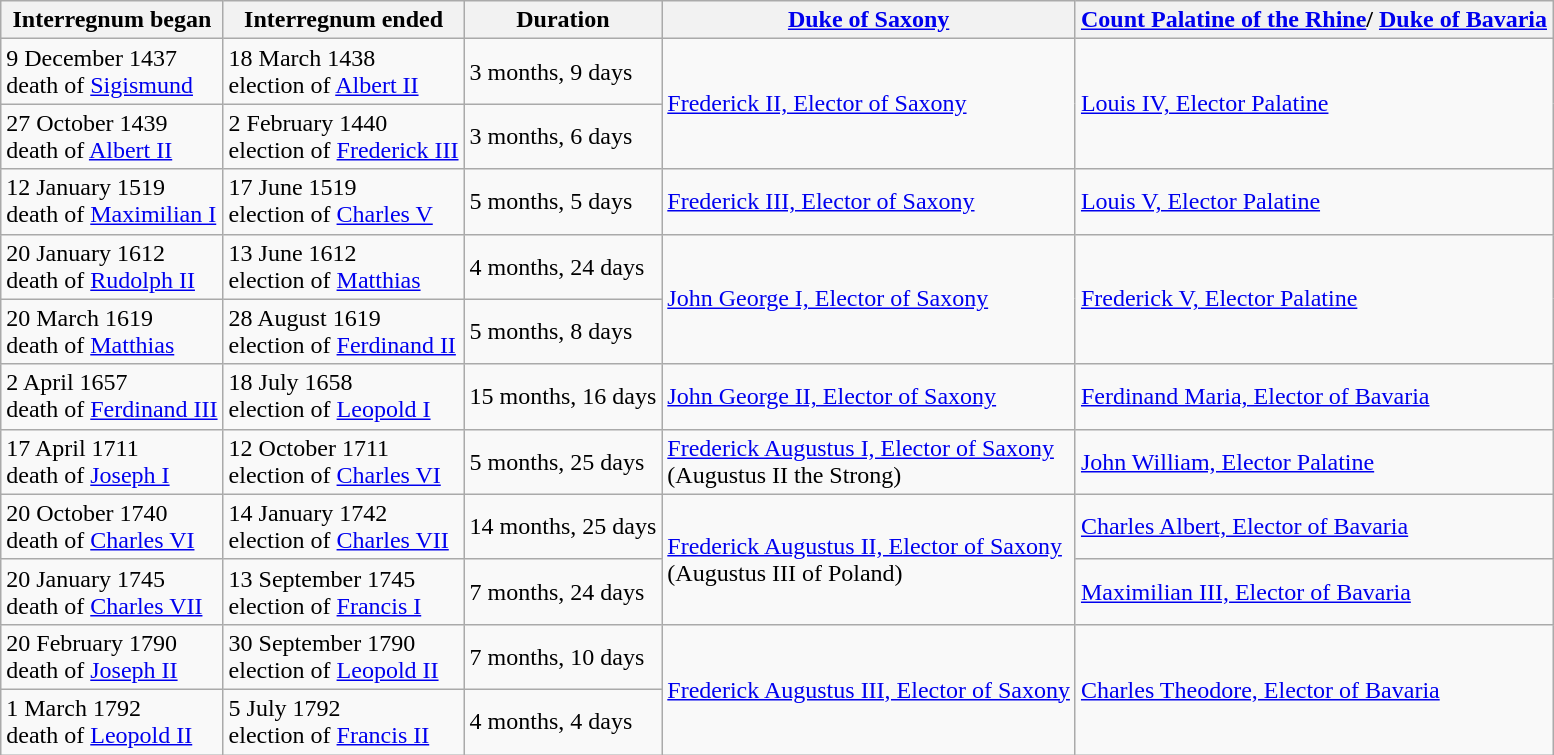<table class="wikitable">
<tr>
<th scope="col">Interregnum began</th>
<th scope="col">Interregnum ended</th>
<th scope="col">Duration</th>
<th scope="col"><a href='#'>Duke of Saxony</a></th>
<th scope="col"><a href='#'>Count Palatine of the Rhine</a>/ <a href='#'>Duke of Bavaria</a></th>
</tr>
<tr>
<td>9 December 1437<br>death of <a href='#'>Sigismund</a></td>
<td>18 March 1438<br>election of <a href='#'>Albert II</a></td>
<td>3 months, 9 days</td>
<td rowspan="2"><a href='#'>Frederick II, Elector of Saxony</a></td>
<td rowspan="2"><a href='#'>Louis IV, Elector Palatine</a></td>
</tr>
<tr>
<td>27 October 1439<br>death of <a href='#'>Albert II</a></td>
<td>2 February 1440<br>election of <a href='#'>Frederick III</a></td>
<td>3 months, 6 days</td>
</tr>
<tr>
<td>12 January 1519<br>death of <a href='#'>Maximilian I</a></td>
<td>17 June 1519<br>election of <a href='#'>Charles V</a></td>
<td>5 months, 5 days</td>
<td><a href='#'>Frederick III, Elector of Saxony</a></td>
<td><a href='#'>Louis V, Elector Palatine</a></td>
</tr>
<tr>
<td>20 January 1612<br>death of <a href='#'>Rudolph II</a></td>
<td>13 June 1612<br>election of <a href='#'>Matthias</a></td>
<td>4 months, 24 days</td>
<td rowspan="2"><a href='#'>John George I, Elector of Saxony</a></td>
<td rowspan="2"><a href='#'>Frederick V, Elector Palatine</a></td>
</tr>
<tr>
<td>20 March 1619<br>death of <a href='#'>Matthias</a></td>
<td>28 August 1619<br>election of <a href='#'>Ferdinand II</a></td>
<td>5 months, 8 days</td>
</tr>
<tr>
<td>2 April 1657<br>death of <a href='#'>Ferdinand III</a></td>
<td>18 July 1658<br>election of <a href='#'>Leopold I</a></td>
<td>15 months, 16 days</td>
<td><a href='#'>John George II, Elector of Saxony</a></td>
<td><a href='#'>Ferdinand Maria, Elector of Bavaria</a></td>
</tr>
<tr>
<td>17 April 1711<br>death of <a href='#'>Joseph I</a></td>
<td>12 October 1711<br>election of <a href='#'>Charles VI</a></td>
<td>5 months, 25 days</td>
<td><a href='#'>Frederick Augustus I, Elector of Saxony</a> <br> (Augustus II the Strong)</td>
<td><a href='#'>John William, Elector Palatine</a></td>
</tr>
<tr>
<td>20 October 1740<br>death of <a href='#'>Charles VI</a></td>
<td>14 January 1742<br>election of <a href='#'>Charles VII</a></td>
<td>14 months, 25 days</td>
<td rowspan="2"><a href='#'>Frederick Augustus II, Elector of Saxony</a> <br> (Augustus III of Poland)</td>
<td><a href='#'>Charles Albert, Elector of Bavaria</a></td>
</tr>
<tr>
<td>20 January 1745<br>death of <a href='#'>Charles VII</a></td>
<td>13 September 1745<br>election of <a href='#'>Francis I</a></td>
<td>7 months, 24 days</td>
<td><a href='#'>Maximilian III, Elector of Bavaria</a></td>
</tr>
<tr>
<td>20 February 1790<br>death of <a href='#'>Joseph II</a></td>
<td>30 September 1790<br>election of <a href='#'>Leopold II</a></td>
<td>7 months, 10 days</td>
<td rowspan="2"><a href='#'>Frederick Augustus III, Elector of Saxony</a></td>
<td rowspan="2"><a href='#'>Charles Theodore, Elector of Bavaria</a></td>
</tr>
<tr>
<td>1 March 1792<br>death of <a href='#'>Leopold II</a></td>
<td>5 July 1792<br>election of <a href='#'>Francis II</a></td>
<td>4 months, 4 days</td>
</tr>
</table>
